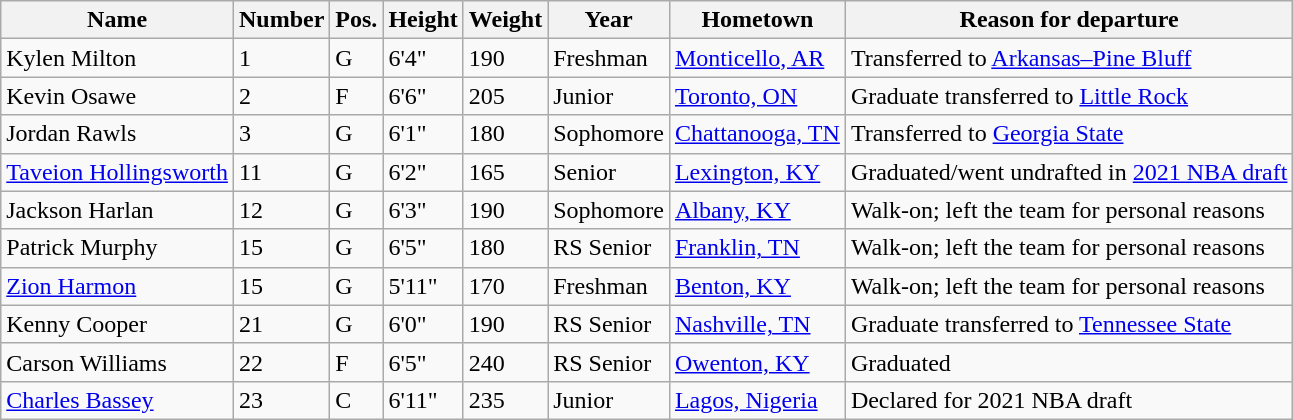<table class="wikitable sortable" border="1">
<tr>
<th>Name</th>
<th>Number</th>
<th>Pos.</th>
<th>Height</th>
<th>Weight</th>
<th>Year</th>
<th>Hometown</th>
<th class="unsortable">Reason for departure</th>
</tr>
<tr>
<td>Kylen Milton</td>
<td>1</td>
<td>G</td>
<td>6'4"</td>
<td>190</td>
<td>Freshman</td>
<td><a href='#'>Monticello, AR</a></td>
<td>Transferred to <a href='#'>Arkansas–Pine Bluff</a></td>
</tr>
<tr>
<td>Kevin Osawe</td>
<td>2</td>
<td>F</td>
<td>6'6"</td>
<td>205</td>
<td>Junior</td>
<td><a href='#'>Toronto, ON</a></td>
<td>Graduate transferred to <a href='#'>Little Rock</a></td>
</tr>
<tr>
<td>Jordan Rawls</td>
<td>3</td>
<td>G</td>
<td>6'1"</td>
<td>180</td>
<td>Sophomore</td>
<td><a href='#'>Chattanooga, TN</a></td>
<td>Transferred to <a href='#'>Georgia State</a></td>
</tr>
<tr>
<td><a href='#'>Taveion Hollingsworth</a></td>
<td>11</td>
<td>G</td>
<td>6'2"</td>
<td>165</td>
<td>Senior</td>
<td><a href='#'>Lexington, KY</a></td>
<td>Graduated/went undrafted in <a href='#'>2021 NBA draft</a></td>
</tr>
<tr>
<td>Jackson Harlan</td>
<td>12</td>
<td>G</td>
<td>6'3"</td>
<td>190</td>
<td>Sophomore</td>
<td><a href='#'>Albany, KY</a></td>
<td>Walk-on; left the team for personal reasons</td>
</tr>
<tr>
<td>Patrick Murphy</td>
<td>15</td>
<td>G</td>
<td>6'5"</td>
<td>180</td>
<td>RS Senior</td>
<td><a href='#'>Franklin, TN</a></td>
<td>Walk-on; left the team for personal reasons</td>
</tr>
<tr>
<td><a href='#'>Zion Harmon</a></td>
<td>15</td>
<td>G</td>
<td>5'11"</td>
<td>170</td>
<td>Freshman</td>
<td><a href='#'>Benton, KY</a></td>
<td>Walk-on; left the team for personal reasons</td>
</tr>
<tr>
<td>Kenny Cooper</td>
<td>21</td>
<td>G</td>
<td>6'0"</td>
<td>190</td>
<td>RS Senior</td>
<td><a href='#'>Nashville, TN</a></td>
<td>Graduate transferred to <a href='#'>Tennessee State</a></td>
</tr>
<tr>
<td>Carson Williams</td>
<td>22</td>
<td>F</td>
<td>6'5"</td>
<td>240</td>
<td>RS Senior</td>
<td><a href='#'>Owenton, KY</a></td>
<td>Graduated</td>
</tr>
<tr>
<td><a href='#'>Charles Bassey</a></td>
<td>23</td>
<td>C</td>
<td>6'11"</td>
<td>235</td>
<td>Junior</td>
<td><a href='#'>Lagos, Nigeria</a></td>
<td>Declared for 2021 NBA draft</td>
</tr>
</table>
